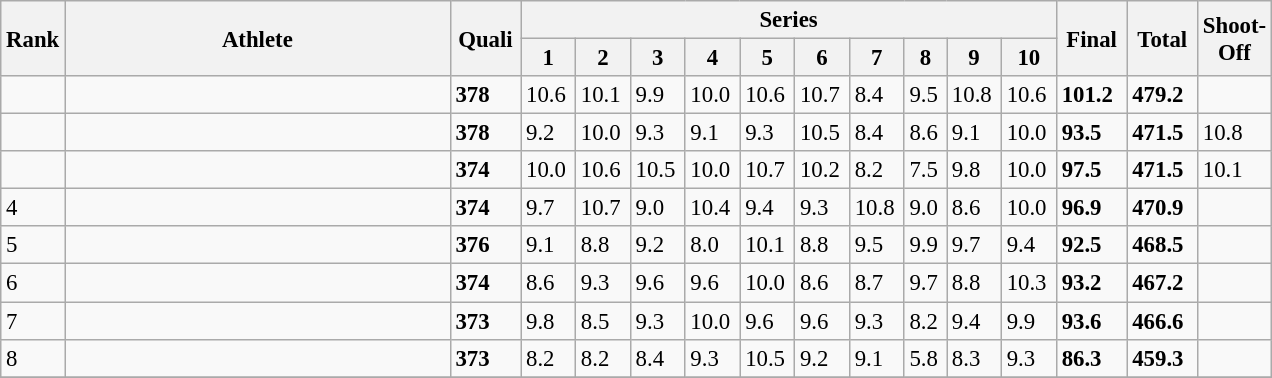<table class="wikitable" style="font-size:95%" style="width:35em;" style="text-align:center">
<tr>
<th rowspan=2>Rank</th>
<th rowspan=2 width=250>Athlete</th>
<th rowspan=2 width=40>Quali</th>
<th colspan=10 width=350>Series</th>
<th rowspan=2 width=40>Final</th>
<th rowspan=2 width=40>Total</th>
<th rowspan=2 width=40>Shoot-Off</th>
</tr>
<tr>
<th>1</th>
<th>2</th>
<th>3</th>
<th>4</th>
<th>5</th>
<th>6</th>
<th>7</th>
<th>8</th>
<th>9</th>
<th>10</th>
</tr>
<tr>
<td></td>
<td align=left></td>
<td><strong>378</strong></td>
<td>10.6</td>
<td>10.1</td>
<td>9.9</td>
<td>10.0</td>
<td>10.6</td>
<td>10.7</td>
<td>8.4</td>
<td>9.5</td>
<td>10.8</td>
<td>10.6</td>
<td><strong>101.2</strong></td>
<td><strong>479.2</strong></td>
<td></td>
</tr>
<tr>
<td></td>
<td align=left></td>
<td><strong>378</strong></td>
<td>9.2</td>
<td>10.0</td>
<td>9.3</td>
<td>9.1</td>
<td>9.3</td>
<td>10.5</td>
<td>8.4</td>
<td>8.6</td>
<td>9.1</td>
<td>10.0</td>
<td><strong>93.5</strong></td>
<td><strong>471.5</strong></td>
<td>10.8</td>
</tr>
<tr>
<td></td>
<td align=left></td>
<td><strong>374</strong></td>
<td>10.0</td>
<td>10.6</td>
<td>10.5</td>
<td>10.0</td>
<td>10.7</td>
<td>10.2</td>
<td>8.2</td>
<td>7.5</td>
<td>9.8</td>
<td>10.0</td>
<td><strong>97.5</strong></td>
<td><strong>471.5</strong></td>
<td>10.1</td>
</tr>
<tr>
<td>4</td>
<td align=left></td>
<td><strong>374</strong></td>
<td>9.7</td>
<td>10.7</td>
<td>9.0</td>
<td>10.4</td>
<td>9.4</td>
<td>9.3</td>
<td>10.8</td>
<td>9.0</td>
<td>8.6</td>
<td>10.0</td>
<td><strong>96.9</strong></td>
<td><strong>470.9</strong></td>
<td></td>
</tr>
<tr>
<td>5</td>
<td align=left></td>
<td><strong>376</strong></td>
<td>9.1</td>
<td>8.8</td>
<td>9.2</td>
<td>8.0</td>
<td>10.1</td>
<td>8.8</td>
<td>9.5</td>
<td>9.9</td>
<td>9.7</td>
<td>9.4</td>
<td><strong>92.5</strong></td>
<td><strong>468.5</strong></td>
<td></td>
</tr>
<tr>
<td>6</td>
<td align=left></td>
<td><strong>374</strong></td>
<td>8.6</td>
<td>9.3</td>
<td>9.6</td>
<td>9.6</td>
<td>10.0</td>
<td>8.6</td>
<td>8.7</td>
<td>9.7</td>
<td>8.8</td>
<td>10.3</td>
<td><strong>93.2</strong></td>
<td><strong>467.2</strong></td>
<td></td>
</tr>
<tr>
<td>7</td>
<td align=left></td>
<td><strong>373</strong></td>
<td>9.8</td>
<td>8.5</td>
<td>9.3</td>
<td>10.0</td>
<td>9.6</td>
<td>9.6</td>
<td>9.3</td>
<td>8.2</td>
<td>9.4</td>
<td>9.9</td>
<td><strong>93.6</strong></td>
<td><strong>466.6</strong></td>
<td></td>
</tr>
<tr>
<td>8</td>
<td align=left></td>
<td><strong>373</strong></td>
<td>8.2</td>
<td>8.2</td>
<td>8.4</td>
<td>9.3</td>
<td>10.5</td>
<td>9.2</td>
<td>9.1</td>
<td>5.8</td>
<td>8.3</td>
<td>9.3</td>
<td><strong>86.3</strong></td>
<td><strong>459.3</strong></td>
<td></td>
</tr>
<tr>
</tr>
</table>
